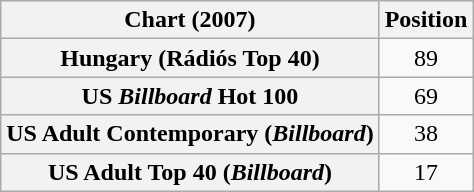<table class="wikitable sortable plainrowheaders" style="text-align:center">
<tr>
<th>Chart (2007)</th>
<th>Position</th>
</tr>
<tr>
<th scope="row">Hungary (Rádiós Top 40)</th>
<td>89</td>
</tr>
<tr>
<th scope="row">US <em>Billboard</em> Hot 100</th>
<td>69</td>
</tr>
<tr>
<th scope="row">US Adult Contemporary (<em>Billboard</em>)</th>
<td>38</td>
</tr>
<tr>
<th scope="row">US Adult Top 40 (<em>Billboard</em>)</th>
<td>17</td>
</tr>
</table>
